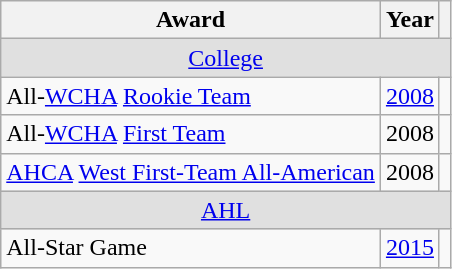<table class="wikitable">
<tr>
<th>Award</th>
<th>Year</th>
<th></th>
</tr>
<tr ALIGN="center" bgcolor="#e0e0e0">
<td colspan="3"><a href='#'>College</a></td>
</tr>
<tr>
<td>All-<a href='#'>WCHA</a> <a href='#'>Rookie Team</a></td>
<td><a href='#'>2008</a></td>
<td></td>
</tr>
<tr>
<td>All-<a href='#'>WCHA</a> <a href='#'>First Team</a></td>
<td>2008</td>
<td></td>
</tr>
<tr>
<td><a href='#'>AHCA</a> <a href='#'>West First-Team All-American</a></td>
<td>2008</td>
<td></td>
</tr>
<tr ALIGN="center" bgcolor="#e0e0e0">
<td colspan="3"><a href='#'>AHL</a></td>
</tr>
<tr>
<td>All-Star Game</td>
<td><a href='#'>2015</a></td>
<td></td>
</tr>
</table>
